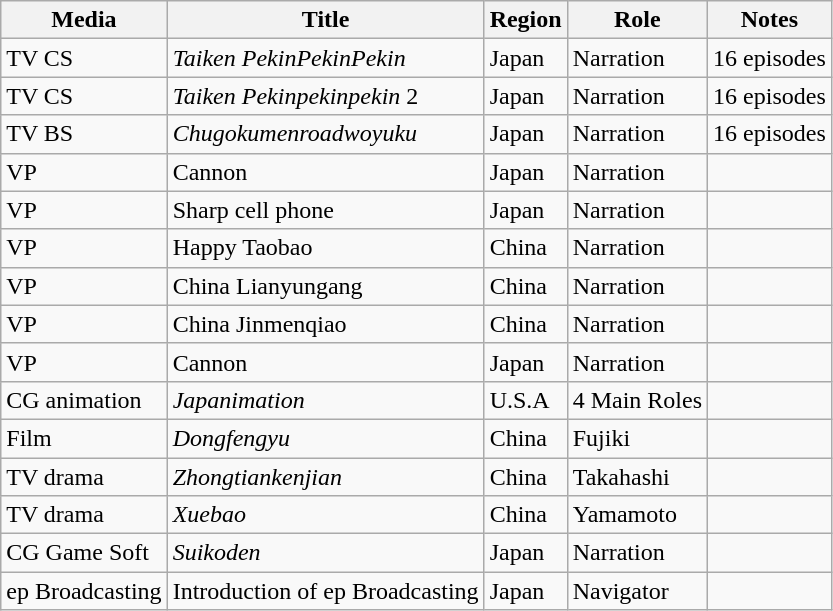<table class="wikitable">
<tr>
<th>Media</th>
<th>Title</th>
<th>Region</th>
<th>Role</th>
<th>Notes</th>
</tr>
<tr>
<td>TV CS</td>
<td><em>Taiken PekinPekinPekin</em></td>
<td>Japan</td>
<td>Narration</td>
<td>16 episodes</td>
</tr>
<tr>
<td>TV CS</td>
<td><em>Taiken Pekinpekinpekin</em> 2</td>
<td>Japan</td>
<td>Narration</td>
<td>16 episodes</td>
</tr>
<tr>
<td>TV BS</td>
<td><em>Chugokumenroadwoyuku</em></td>
<td>Japan</td>
<td>Narration</td>
<td>16 episodes</td>
</tr>
<tr>
<td>VP</td>
<td>Cannon</td>
<td>Japan</td>
<td>Narration</td>
<td></td>
</tr>
<tr>
<td>VP</td>
<td>Sharp cell phone</td>
<td>Japan</td>
<td>Narration</td>
<td></td>
</tr>
<tr>
<td>VP</td>
<td>Happy Taobao</td>
<td>China</td>
<td>Narration</td>
<td></td>
</tr>
<tr>
<td>VP</td>
<td>China Lianyungang</td>
<td>China</td>
<td>Narration</td>
<td></td>
</tr>
<tr>
<td>VP</td>
<td>China Jinmenqiao</td>
<td>China</td>
<td>Narration</td>
<td></td>
</tr>
<tr>
<td>VP</td>
<td>Cannon</td>
<td>Japan</td>
<td>Narration</td>
<td></td>
</tr>
<tr>
<td>CG animation</td>
<td><em>Japanimation</em></td>
<td>U.S.A</td>
<td>4 Main Roles</td>
<td></td>
</tr>
<tr>
<td>Film</td>
<td><em>Dongfengyu</em></td>
<td>China</td>
<td>Fujiki</td>
<td></td>
</tr>
<tr>
<td>TV drama</td>
<td><em>Zhongtiankenjian</em></td>
<td>China</td>
<td>Takahashi</td>
<td></td>
</tr>
<tr>
<td>TV drama</td>
<td><em>Xuebao</em></td>
<td>China</td>
<td>Yamamoto</td>
<td></td>
</tr>
<tr>
<td>CG Game Soft</td>
<td><em>Suikoden</em></td>
<td>Japan</td>
<td>Narration</td>
<td></td>
</tr>
<tr>
<td>ep Broadcasting</td>
<td>Introduction of ep Broadcasting</td>
<td>Japan</td>
<td>Navigator</td>
<td></td>
</tr>
</table>
